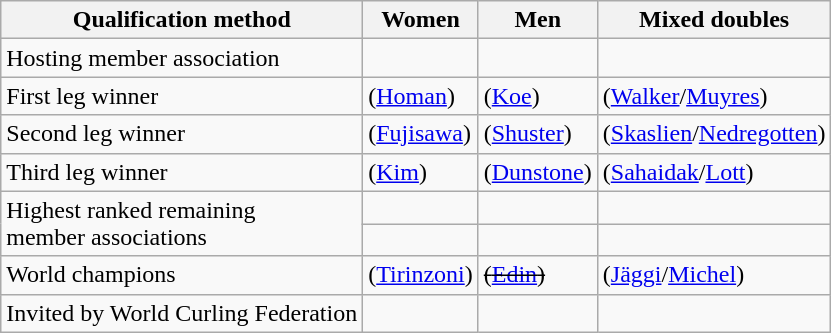<table class=wikitable>
<tr>
<th>Qualification method</th>
<th>Women</th>
<th>Men</th>
<th>Mixed doubles</th>
</tr>
<tr>
<td>Hosting member association</td>
<td></td>
<td></td>
<td></td>
</tr>
<tr>
<td>First leg winner</td>
<td> (<a href='#'>Homan</a>)</td>
<td> (<a href='#'>Koe</a>)</td>
<td> (<a href='#'>Walker</a>/<a href='#'>Muyres</a>)</td>
</tr>
<tr>
<td>Second leg winner</td>
<td> (<a href='#'>Fujisawa</a>)</td>
<td> (<a href='#'>Shuster</a>)</td>
<td> (<a href='#'>Skaslien</a>/<a href='#'>Nedregotten</a>)</td>
</tr>
<tr>
<td>Third leg winner</td>
<td> (<a href='#'>Kim</a>)</td>
<td> (<a href='#'>Dunstone</a>)</td>
<td> (<a href='#'>Sahaidak</a>/<a href='#'>Lott</a>)</td>
</tr>
<tr>
<td rowspan=2;>Highest ranked remaining<br>member associations</td>
<td></td>
<td></td>
<td></td>
</tr>
<tr>
<td></td>
<td></td>
<td></td>
</tr>
<tr>
<td>World champions</td>
<td> (<a href='#'>Tirinzoni</a>)</td>
<td><s> (<a href='#'>Edin</a>)</s></td>
<td> (<a href='#'>Jäggi</a>/<a href='#'>Michel</a>)</td>
</tr>
<tr>
<td>Invited by World Curling Federation</td>
<td></td>
<td></td>
<td></td>
</tr>
</table>
